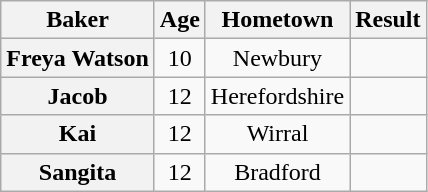<table class="wikitable sortable" style="display:inline-table; text-align:center">
<tr>
<th scope="col">Baker</th>
<th scope="col">Age</th>
<th scope="col">Hometown</th>
<th scope="col">Result</th>
</tr>
<tr>
<th scope="row">Freya Watson</th>
<td>10</td>
<td>Newbury</td>
<td></td>
</tr>
<tr>
<th scope="row">Jacob</th>
<td>12</td>
<td>Herefordshire</td>
<td></td>
</tr>
<tr>
<th scope="row">Kai</th>
<td>12</td>
<td>Wirral</td>
<td></td>
</tr>
<tr>
<th scope="row">Sangita</th>
<td>12</td>
<td>Bradford</td>
<td></td>
</tr>
</table>
